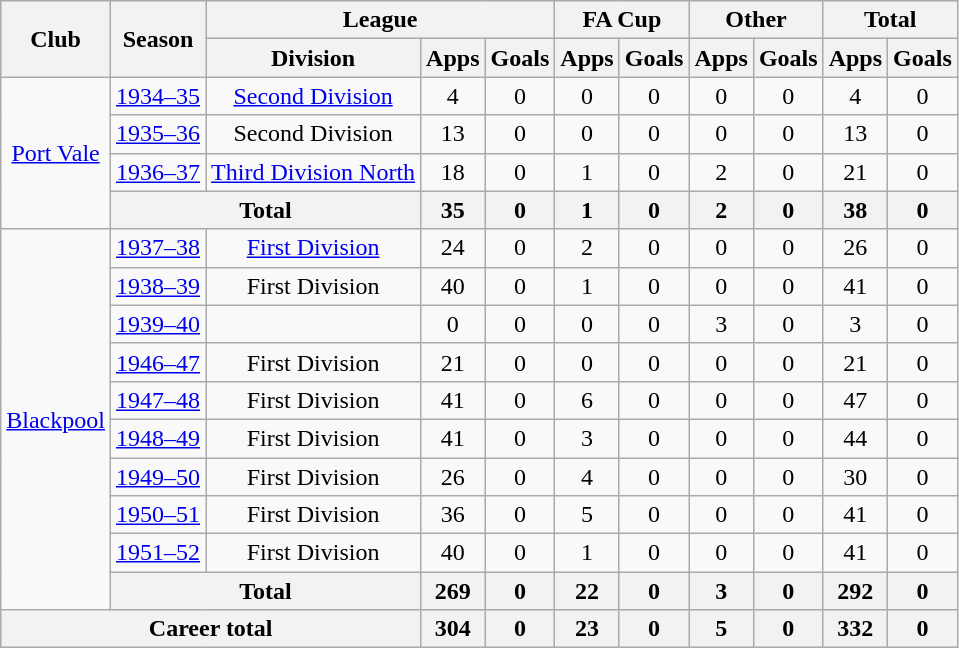<table class="wikitable" style="text-align: center;">
<tr>
<th rowspan="2">Club</th>
<th rowspan="2">Season</th>
<th colspan="3">League</th>
<th colspan="2">FA Cup</th>
<th colspan="2">Other</th>
<th colspan="2">Total</th>
</tr>
<tr>
<th>Division</th>
<th>Apps</th>
<th>Goals</th>
<th>Apps</th>
<th>Goals</th>
<th>Apps</th>
<th>Goals</th>
<th>Apps</th>
<th>Goals</th>
</tr>
<tr>
<td rowspan="4"><a href='#'>Port Vale</a></td>
<td><a href='#'>1934–35</a></td>
<td><a href='#'>Second Division</a></td>
<td>4</td>
<td>0</td>
<td>0</td>
<td>0</td>
<td>0</td>
<td>0</td>
<td>4</td>
<td>0</td>
</tr>
<tr>
<td><a href='#'>1935–36</a></td>
<td>Second Division</td>
<td>13</td>
<td>0</td>
<td>0</td>
<td>0</td>
<td>0</td>
<td>0</td>
<td>13</td>
<td>0</td>
</tr>
<tr>
<td><a href='#'>1936–37</a></td>
<td><a href='#'>Third Division North</a></td>
<td>18</td>
<td>0</td>
<td>1</td>
<td>0</td>
<td>2</td>
<td>0</td>
<td>21</td>
<td>0</td>
</tr>
<tr>
<th colspan="2">Total</th>
<th>35</th>
<th>0</th>
<th>1</th>
<th>0</th>
<th>2</th>
<th>0</th>
<th>38</th>
<th>0</th>
</tr>
<tr>
<td rowspan="10"><a href='#'>Blackpool</a></td>
<td><a href='#'>1937–38</a></td>
<td><a href='#'>First Division</a></td>
<td>24</td>
<td>0</td>
<td>2</td>
<td>0</td>
<td>0</td>
<td>0</td>
<td>26</td>
<td>0</td>
</tr>
<tr>
<td><a href='#'>1938–39</a></td>
<td>First Division</td>
<td>40</td>
<td>0</td>
<td>1</td>
<td>0</td>
<td>0</td>
<td>0</td>
<td>41</td>
<td>0</td>
</tr>
<tr>
<td><a href='#'>1939–40</a></td>
<td></td>
<td>0</td>
<td>0</td>
<td>0</td>
<td>0</td>
<td>3</td>
<td>0</td>
<td>3</td>
<td>0</td>
</tr>
<tr>
<td><a href='#'>1946–47</a></td>
<td>First Division</td>
<td>21</td>
<td>0</td>
<td>0</td>
<td>0</td>
<td>0</td>
<td>0</td>
<td>21</td>
<td>0</td>
</tr>
<tr>
<td><a href='#'>1947–48</a></td>
<td>First Division</td>
<td>41</td>
<td>0</td>
<td>6</td>
<td>0</td>
<td>0</td>
<td>0</td>
<td>47</td>
<td>0</td>
</tr>
<tr>
<td><a href='#'>1948–49</a></td>
<td>First Division</td>
<td>41</td>
<td>0</td>
<td>3</td>
<td>0</td>
<td>0</td>
<td>0</td>
<td>44</td>
<td>0</td>
</tr>
<tr>
<td><a href='#'>1949–50</a></td>
<td>First Division</td>
<td>26</td>
<td>0</td>
<td>4</td>
<td>0</td>
<td>0</td>
<td>0</td>
<td>30</td>
<td>0</td>
</tr>
<tr>
<td><a href='#'>1950–51</a></td>
<td>First Division</td>
<td>36</td>
<td>0</td>
<td>5</td>
<td>0</td>
<td>0</td>
<td>0</td>
<td>41</td>
<td>0</td>
</tr>
<tr>
<td><a href='#'>1951–52</a></td>
<td>First Division</td>
<td>40</td>
<td>0</td>
<td>1</td>
<td>0</td>
<td>0</td>
<td>0</td>
<td>41</td>
<td>0</td>
</tr>
<tr>
<th colspan="2">Total</th>
<th>269</th>
<th>0</th>
<th>22</th>
<th>0</th>
<th>3</th>
<th>0</th>
<th>292</th>
<th>0</th>
</tr>
<tr>
<th colspan="3">Career total</th>
<th>304</th>
<th>0</th>
<th>23</th>
<th>0</th>
<th>5</th>
<th>0</th>
<th>332</th>
<th>0</th>
</tr>
</table>
